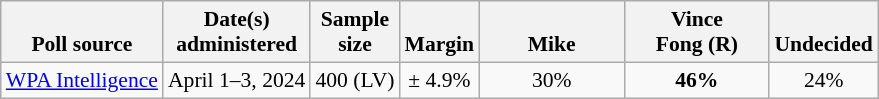<table class="wikitable" style="font-size:90%;text-align:center;">
<tr valign=bottom>
<th>Poll source</th>
<th>Date(s)<br>administered</th>
<th>Sample<br>size</th>
<th>Margin<br></th>
<th style="width:90px;">Mike<br></th>
<th style="width:90px;">Vince<br>Fong (R)</th>
<th>Undecided</th>
</tr>
<tr>
<td style="text-align:left;"><a href='#'>WPA Intelligence</a></td>
<td>April 1–3, 2024</td>
<td>400 (LV)</td>
<td>± 4.9%</td>
<td>30%</td>
<td><strong>46%</strong></td>
<td>24%</td>
</tr>
</table>
